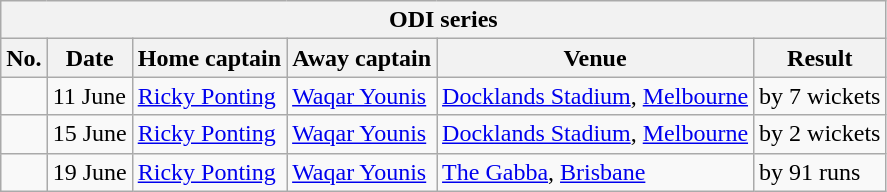<table class="wikitable">
<tr>
<th colspan="9">ODI series</th>
</tr>
<tr>
<th>No.</th>
<th>Date</th>
<th>Home captain</th>
<th>Away captain</th>
<th>Venue</th>
<th>Result</th>
</tr>
<tr>
<td></td>
<td>11 June</td>
<td><a href='#'>Ricky Ponting</a></td>
<td><a href='#'>Waqar Younis</a></td>
<td><a href='#'>Docklands Stadium</a>, <a href='#'>Melbourne</a></td>
<td> by 7 wickets</td>
</tr>
<tr>
<td></td>
<td>15 June</td>
<td><a href='#'>Ricky Ponting</a></td>
<td><a href='#'>Waqar Younis</a></td>
<td><a href='#'>Docklands Stadium</a>, <a href='#'>Melbourne</a></td>
<td> by 2 wickets</td>
</tr>
<tr>
<td></td>
<td>19 June</td>
<td><a href='#'>Ricky Ponting</a></td>
<td><a href='#'>Waqar Younis</a></td>
<td><a href='#'>The Gabba</a>, <a href='#'>Brisbane</a></td>
<td> by 91 runs</td>
</tr>
</table>
